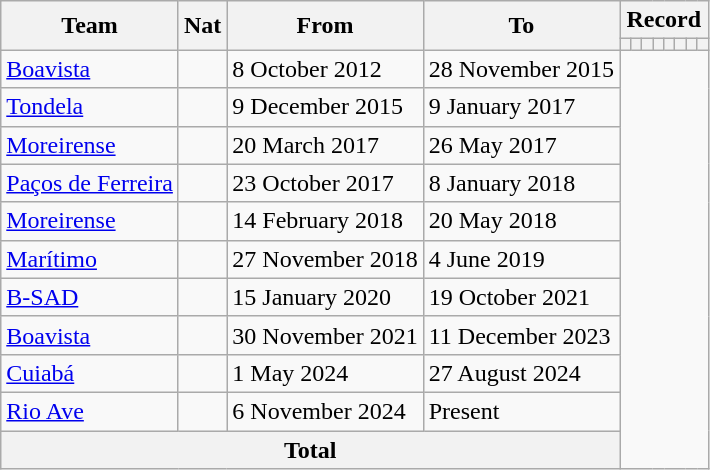<table class=wikitable style=text-align:center>
<tr>
<th rowspan="2">Team</th>
<th rowspan="2">Nat</th>
<th rowspan="2">From</th>
<th rowspan="2">To</th>
<th colspan="8">Record</th>
</tr>
<tr>
<th></th>
<th></th>
<th></th>
<th></th>
<th></th>
<th></th>
<th></th>
<th></th>
</tr>
<tr>
<td align=left><a href='#'>Boavista</a></td>
<td></td>
<td align=left>8 October 2012</td>
<td align=left>28 November 2015<br></td>
</tr>
<tr>
<td align=left><a href='#'>Tondela</a></td>
<td></td>
<td align=left>9 December 2015</td>
<td align=left>9 January 2017<br></td>
</tr>
<tr>
<td align=left><a href='#'>Moreirense</a></td>
<td></td>
<td align=left>20 March 2017</td>
<td align=left>26 May 2017<br></td>
</tr>
<tr>
<td align=left><a href='#'>Paços de Ferreira</a></td>
<td></td>
<td align=left>23 October 2017</td>
<td align=left>8 January 2018<br></td>
</tr>
<tr>
<td align=left><a href='#'>Moreirense</a></td>
<td></td>
<td align=left>14 February 2018</td>
<td align=left>20 May 2018<br></td>
</tr>
<tr>
<td align=left><a href='#'>Marítimo</a></td>
<td></td>
<td align=left>27 November 2018</td>
<td align=left>4 June 2019<br></td>
</tr>
<tr>
<td align=left><a href='#'>B-SAD</a></td>
<td></td>
<td align=left>15 January 2020</td>
<td align=left>19 October 2021<br></td>
</tr>
<tr>
<td align=left><a href='#'>Boavista</a></td>
<td></td>
<td align=left>30 November 2021</td>
<td align=left>11 December 2023<br></td>
</tr>
<tr>
<td align=left><a href='#'>Cuiabá</a></td>
<td></td>
<td align=left>1 May 2024</td>
<td align=left>27 August 2024<br></td>
</tr>
<tr>
<td align=left><a href='#'>Rio Ave</a></td>
<td></td>
<td align=left>6 November 2024</td>
<td align=left>Present<br></td>
</tr>
<tr>
<th colspan="4">Total<br></th>
</tr>
</table>
